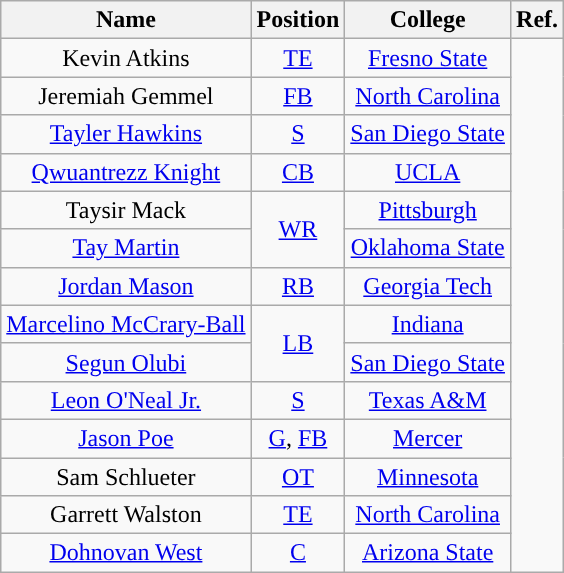<table class="wikitable" style="text-align:center">
<tr>
<th>Name</th>
<th>Position</th>
<th>College</th>
<th>Ref.</th>
</tr>
<tr>
<td>Kevin Atkins</td>
<td><a href='#'>TE</a></td>
<td><a href='#'>Fresno State</a></td>
<td rowspan = 14></td>
</tr>
<tr>
<td>Jeremiah Gemmel</td>
<td><a href='#'>FB</a></td>
<td><a href='#'>North Carolina</a></td>
</tr>
<tr>
<td><a href='#'>Tayler Hawkins</a></td>
<td><a href='#'>S</a></td>
<td><a href='#'>San Diego State</a></td>
</tr>
<tr>
<td><a href='#'>Qwuantrezz Knight</a></td>
<td><a href='#'>CB</a></td>
<td><a href='#'>UCLA</a></td>
</tr>
<tr>
<td>Taysir Mack</td>
<td rowspan = 2><a href='#'>WR</a></td>
<td><a href='#'>Pittsburgh</a></td>
</tr>
<tr>
<td><a href='#'>Tay Martin</a></td>
<td><a href='#'>Oklahoma State</a></td>
</tr>
<tr>
<td><a href='#'>Jordan Mason</a></td>
<td><a href='#'>RB</a></td>
<td><a href='#'>Georgia Tech</a></td>
</tr>
<tr>
<td><a href='#'>Marcelino McCrary-Ball</a></td>
<td rowspan = 2><a href='#'>LB</a></td>
<td><a href='#'>Indiana</a></td>
</tr>
<tr>
<td><a href='#'>Segun Olubi</a></td>
<td><a href='#'>San Diego State</a></td>
</tr>
<tr>
<td><a href='#'>Leon O'Neal Jr.</a></td>
<td><a href='#'>S</a></td>
<td><a href='#'>Texas A&M</a></td>
</tr>
<tr>
<td><a href='#'>Jason Poe</a></td>
<td><a href='#'>G</a>, <a href='#'>FB</a></td>
<td><a href='#'>Mercer</a></td>
</tr>
<tr>
<td>Sam Schlueter</td>
<td><a href='#'>OT</a></td>
<td><a href='#'>Minnesota</a></td>
</tr>
<tr>
<td>Garrett Walston</td>
<td><a href='#'>TE</a></td>
<td><a href='#'>North Carolina</a></td>
</tr>
<tr>
<td><a href='#'>Dohnovan West</a></td>
<td><a href='#'>C</a></td>
<td><a href='#'>Arizona State</a></td>
</tr>
</table>
